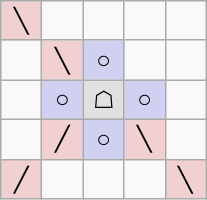<table border="1" class="wikitable">
<tr align=center>
<td width="20" style="background:#f0d0d0;">╲</td>
<td width="20"> </td>
<td width="20"> </td>
<td width="20"> </td>
<td width="20"> </td>
</tr>
<tr align=center>
<td> </td>
<td style="background:#f0d0d0;">╲</td>
<td style="background:#d0d0f0;">○</td>
<td> </td>
<td> </td>
</tr>
<tr align=center>
<td> </td>
<td style="background:#d0d0f0;">○</td>
<td style="background:#e0e0e0;">☖</td>
<td style="background:#d0d0f0;">○</td>
<td> </td>
</tr>
<tr align=center>
<td> </td>
<td style="background:#f0d0d0;">╱</td>
<td style="background:#d0d0f0;">○</td>
<td style="background:#f0d0d0;">╲</td>
<td> </td>
</tr>
<tr align=center>
<td style="background:#f0d0d0;">╱</td>
<td> </td>
<td> </td>
<td> </td>
<td style="background:#f0d0d0;">╲</td>
</tr>
</table>
